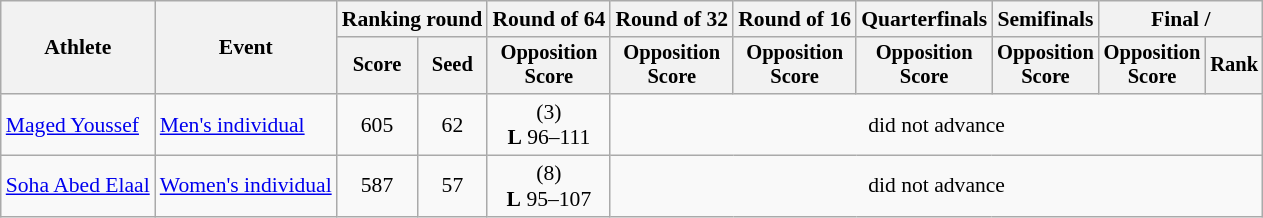<table class="wikitable" style="font-size:90%">
<tr>
<th rowspan="2">Athlete</th>
<th rowspan="2">Event</th>
<th colspan="2">Ranking round</th>
<th>Round of 64</th>
<th>Round of 32</th>
<th>Round of 16</th>
<th>Quarterfinals</th>
<th>Semifinals</th>
<th colspan="2">Final / </th>
</tr>
<tr style="font-size:95%">
<th>Score</th>
<th>Seed</th>
<th>Opposition<br>Score</th>
<th>Opposition<br>Score</th>
<th>Opposition<br>Score</th>
<th>Opposition<br>Score</th>
<th>Opposition<br>Score</th>
<th>Opposition<br>Score</th>
<th>Rank</th>
</tr>
<tr align=center>
<td align=left><a href='#'>Maged Youssef</a></td>
<td align=left><a href='#'>Men's individual</a></td>
<td>605</td>
<td>62</td>
<td> (3)<br><strong>L</strong> 96–111</td>
<td colspan=6>did not advance</td>
</tr>
<tr align=center>
<td align=left><a href='#'>Soha Abed Elaal</a></td>
<td align=left><a href='#'>Women's individual</a></td>
<td>587</td>
<td>57</td>
<td> (8)<br><strong>L</strong> 95–107</td>
<td colspan=6>did not advance</td>
</tr>
</table>
